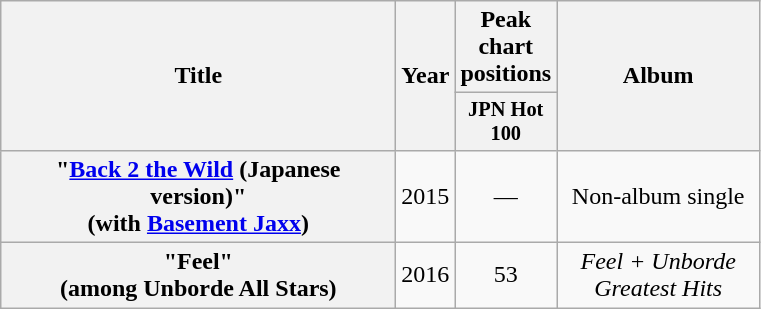<table class="wikitable plainrowheaders" style="text-align:center;">
<tr>
<th scope="col" rowspan="2" style="width:16em;">Title</th>
<th scope="col" rowspan="2" style="width:2em;">Year</th>
<th scope="col" colspan="1">Peak chart positions</th>
<th scope="col" rowspan="2" style="width:8em;">Album</th>
</tr>
<tr>
<th style="width:3em;font-size:85%">JPN Hot 100<br></th>
</tr>
<tr>
<th scope="row">"<a href='#'>Back 2 the Wild</a> (Japanese version)"<br><span>(with <a href='#'>Basement Jaxx</a>)</span></th>
<td>2015</td>
<td>—</td>
<td>Non-album single</td>
</tr>
<tr>
<th scope="row">"Feel"<br><span>(among Unborde All Stars)</span></th>
<td>2016</td>
<td>53</td>
<td><em>Feel + Unborde Greatest Hits</em></td>
</tr>
</table>
